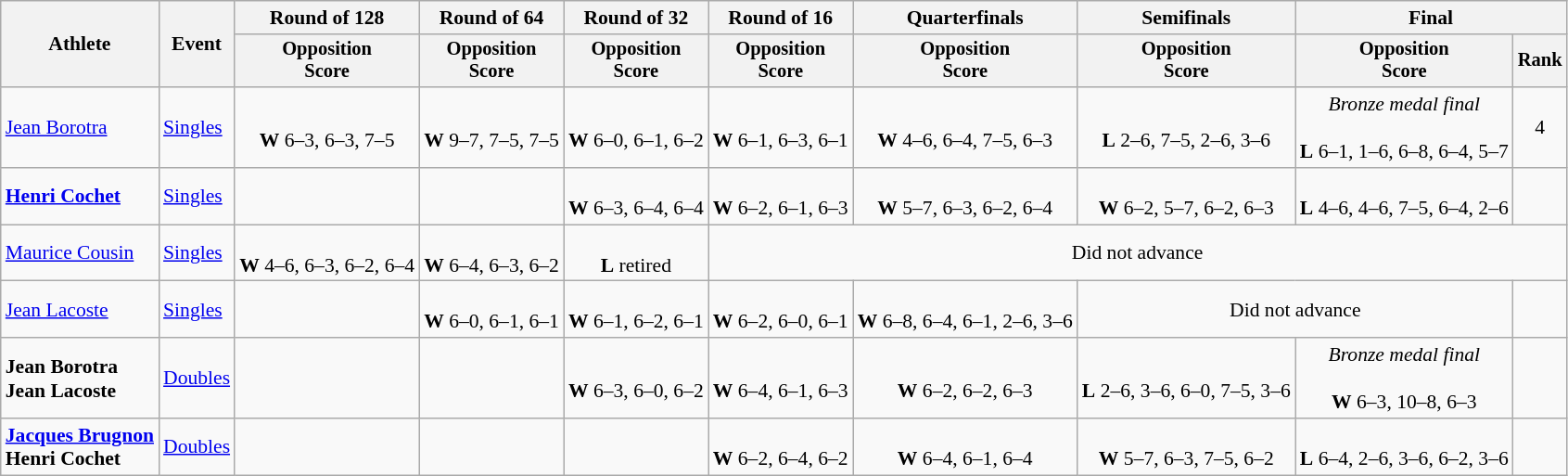<table class=wikitable style="font-size:90%">
<tr>
<th rowspan=2>Athlete</th>
<th rowspan=2>Event</th>
<th>Round of 128</th>
<th>Round of 64</th>
<th>Round of 32</th>
<th>Round of 16</th>
<th>Quarterfinals</th>
<th>Semifinals</th>
<th colspan=2>Final</th>
</tr>
<tr style="font-size:95%">
<th>Opposition<br>Score</th>
<th>Opposition<br>Score</th>
<th>Opposition<br>Score</th>
<th>Opposition<br>Score</th>
<th>Opposition<br>Score</th>
<th>Opposition<br>Score</th>
<th>Opposition<br>Score</th>
<th>Rank</th>
</tr>
<tr align=center>
<td align=left><a href='#'>Jean Borotra</a></td>
<td align=left><a href='#'>Singles</a></td>
<td><br> <strong>W</strong> 6–3, 6–3, 7–5</td>
<td><br> <strong>W</strong> 9–7, 7–5, 7–5</td>
<td><br> <strong>W</strong> 6–0, 6–1, 6–2</td>
<td><br> <strong>W</strong> 6–1, 6–3, 6–1</td>
<td><br> <strong>W</strong> 4–6, 6–4, 7–5, 6–3</td>
<td><br> <strong>L</strong> 2–6, 7–5, 2–6, 3–6</td>
<td><em>Bronze medal final</em> <br> <br> <strong>L</strong> 6–1, 1–6, 6–8, 6–4, 5–7</td>
<td>4</td>
</tr>
<tr align=center>
<td align=left><strong><a href='#'>Henri Cochet</a></strong></td>
<td align=left><a href='#'>Singles</a></td>
<td></td>
<td></td>
<td><br> <strong>W</strong> 6–3, 6–4, 6–4</td>
<td><br> <strong>W</strong> 6–2, 6–1, 6–3</td>
<td><br> <strong>W</strong> 5–7, 6–3, 6–2, 6–4</td>
<td><br> <strong>W</strong> 6–2, 5–7, 6–2, 6–3</td>
<td><br> <strong>L</strong> 4–6, 4–6, 7–5, 6–4, 2–6</td>
<td></td>
</tr>
<tr align=center>
<td align=left><a href='#'>Maurice Cousin</a></td>
<td align=left><a href='#'>Singles</a></td>
<td><br> <strong>W</strong> 4–6, 6–3, 6–2, 6–4</td>
<td><br> <strong>W</strong> 6–4, 6–3, 6–2</td>
<td><br> <strong>L</strong> retired</td>
<td colspan=5>Did not advance</td>
</tr>
<tr align=center>
<td align=left><a href='#'>Jean Lacoste</a></td>
<td align=left><a href='#'>Singles</a></td>
<td></td>
<td><br> <strong>W</strong> 6–0, 6–1, 6–1</td>
<td><br> <strong>W</strong> 6–1, 6–2, 6–1</td>
<td><br> <strong>W</strong> 6–2, 6–0, 6–1</td>
<td><br> <strong>W</strong> 6–8, 6–4, 6–1, 2–6, 3–6</td>
<td colspan=2>Did not advance</td>
</tr>
<tr align=center>
<td align=left><strong>Jean Borotra <br> Jean Lacoste</strong></td>
<td align=left><a href='#'>Doubles</a></td>
<td></td>
<td></td>
<td> <br> <strong>W</strong> 6–3, 6–0, 6–2</td>
<td> <br> <strong>W</strong> 6–4, 6–1, 6–3</td>
<td> <br> <strong>W</strong> 6–2, 6–2, 6–3</td>
<td> <br> <strong>L</strong> 2–6, 3–6, 6–0, 7–5, 3–6</td>
<td><em>Bronze medal final</em> <br>  <br> <strong>W</strong> 6–3, 10–8, 6–3</td>
<td></td>
</tr>
<tr align=center>
<td align=left><strong><a href='#'>Jacques Brugnon</a> <br> Henri Cochet</strong></td>
<td align=left><a href='#'>Doubles</a></td>
<td></td>
<td></td>
<td></td>
<td> <br> <strong>W</strong> 6–2, 6–4, 6–2</td>
<td> <br> <strong>W</strong> 6–4, 6–1, 6–4</td>
<td> <br> <strong>W</strong> 5–7, 6–3, 7–5, 6–2</td>
<td> <br> <strong>L</strong> 6–4, 2–6, 3–6, 6–2, 3–6</td>
<td></td>
</tr>
</table>
